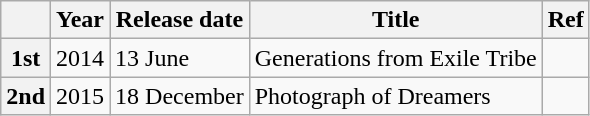<table class="wikitable">
<tr>
<th></th>
<th>Year</th>
<th>Release date</th>
<th>Title</th>
<th>Ref</th>
</tr>
<tr>
<th>1st</th>
<td>2014</td>
<td>13 June</td>
<td>Generations from Exile Tribe</td>
<td></td>
</tr>
<tr>
<th>2nd</th>
<td>2015</td>
<td>18 December</td>
<td>Photograph of Dreamers</td>
<td></td>
</tr>
</table>
